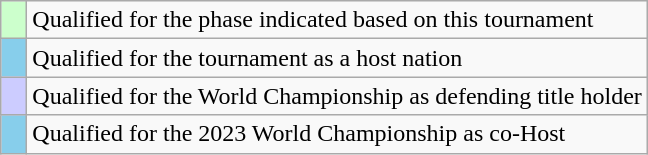<table class="wikitable">
<tr>
<td style="width:10px; background:#CCFFCC;"></td>
<td>Qualified for the phase indicated based on this tournament</td>
</tr>
<tr>
<td style="width: 10px; background: skyblue;"></td>
<td>Qualified for the tournament as a host nation</td>
</tr>
<tr>
<td style="width: 10px; background: #CCCCFF;"></td>
<td>Qualified for the World Championship as defending title holder</td>
</tr>
<tr>
<td width=10px bgcolor=skyblue></td>
<td>Qualified for the 2023 World Championship as co-Host</td>
</tr>
</table>
